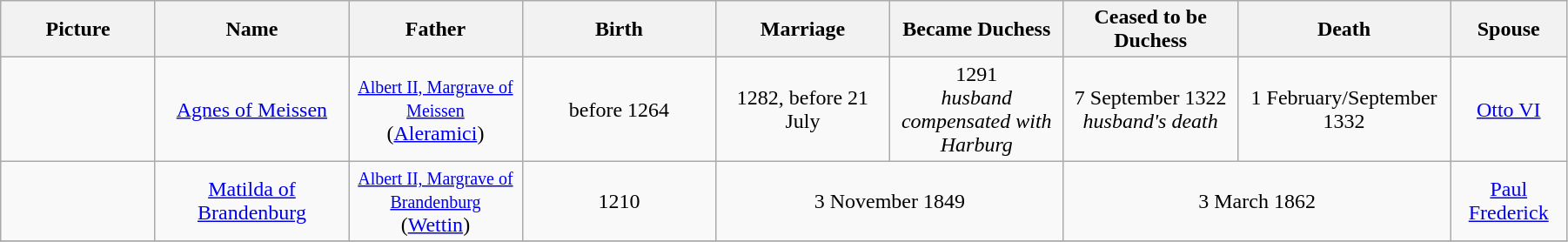<table width=95% class="wikitable">
<tr>
<th width = "8%">Picture</th>
<th width = "10%">Name</th>
<th width = "9%">Father</th>
<th width = "10%">Birth</th>
<th width = "9%">Marriage</th>
<th width = "9%">Became Duchess</th>
<th width = "9%">Ceased to be Duchess</th>
<th width = "9%">Death</th>
<th width = "6%">Spouse</th>
</tr>
<tr>
<td align="center"></td>
<td align="center"><a href='#'>Agnes of Meissen</a></td>
<td align="center"><small><a href='#'>Albert II, Margrave of Meissen</a></small><br>(<a href='#'>Aleramici</a>)</td>
<td align="center">before 1264</td>
<td align="center">1282, before 21 July</td>
<td align="center">1291<br><em>husband compensated with Harburg</em></td>
<td align="center">7 September 1322<br><em>husband's death</em></td>
<td align="center">1 February/September 1332</td>
<td align="center"><a href='#'>Otto VI</a></td>
</tr>
<tr>
<td align="center"></td>
<td align="center"><a href='#'>Matilda of Brandenburg</a></td>
<td align="center"><small><a href='#'>Albert II, Margrave of Brandenburg</a></small><br>(<a href='#'>Wettin</a>)</td>
<td align="center">1210</td>
<td align="center" colspan="2">3 November 1849</td>
<td align="center" colspan="2">3 March 1862</td>
<td align="center"><a href='#'>Paul Frederick</a></td>
</tr>
<tr>
</tr>
</table>
